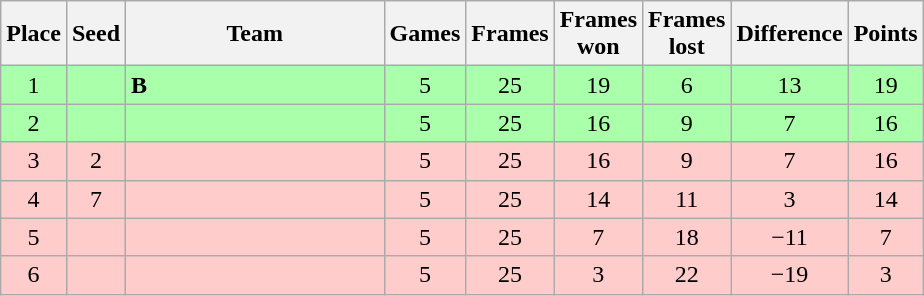<table class="wikitable" style="text-align: center;">
<tr>
<th width=20>Place</th>
<th width=20>Seed</th>
<th width=165>Team</th>
<th width=20>Games</th>
<th width=20>Frames</th>
<th width=20>Frames won</th>
<th width=20>Frames lost</th>
<th width=20>Difference</th>
<th width=20>Points</th>
</tr>
<tr style="background:#aaffaa;">
<td>1</td>
<td></td>
<td style="text-align:left;"><strong> B</strong></td>
<td>5</td>
<td>25</td>
<td>19</td>
<td>6</td>
<td>13</td>
<td>19</td>
</tr>
<tr style="background:#aaffaa;">
<td>2</td>
<td></td>
<td style="text-align:left;"><strong></strong></td>
<td>5</td>
<td>25</td>
<td>16</td>
<td>9</td>
<td>7</td>
<td>16</td>
</tr>
<tr style="background:#fcc;">
<td>3</td>
<td>2</td>
<td style="text-align:left;"></td>
<td>5</td>
<td>25</td>
<td>16</td>
<td>9</td>
<td>7</td>
<td>16</td>
</tr>
<tr style="background:#fcc;">
<td>4</td>
<td>7</td>
<td style="text-align:left;"></td>
<td>5</td>
<td>25</td>
<td>14</td>
<td>11</td>
<td>3</td>
<td>14</td>
</tr>
<tr style="background:#fcc;">
<td>5</td>
<td></td>
<td style="text-align:left;"></td>
<td>5</td>
<td>25</td>
<td>7</td>
<td>18</td>
<td>−11</td>
<td>7</td>
</tr>
<tr style="background:#fcc;">
<td>6</td>
<td></td>
<td style="text-align:left;"></td>
<td>5</td>
<td>25</td>
<td>3</td>
<td>22</td>
<td>−19</td>
<td>3</td>
</tr>
</table>
